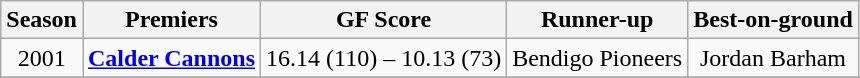<table class="wikitable" style="text-align:center;">
<tr bgcolor=#efefef>
<th>Season</th>
<th>Premiers</th>
<th>GF Score</th>
<th>Runner-up</th>
<th>Best-on-ground</th>
</tr>
<tr>
<td>2001</td>
<td><strong><a href='#'>Calder Cannons</a></strong></td>
<td>16.14 (110) – 10.13 (73)</td>
<td>Bendigo Pioneers</td>
<td>Jordan Barham</td>
</tr>
<tr>
</tr>
</table>
